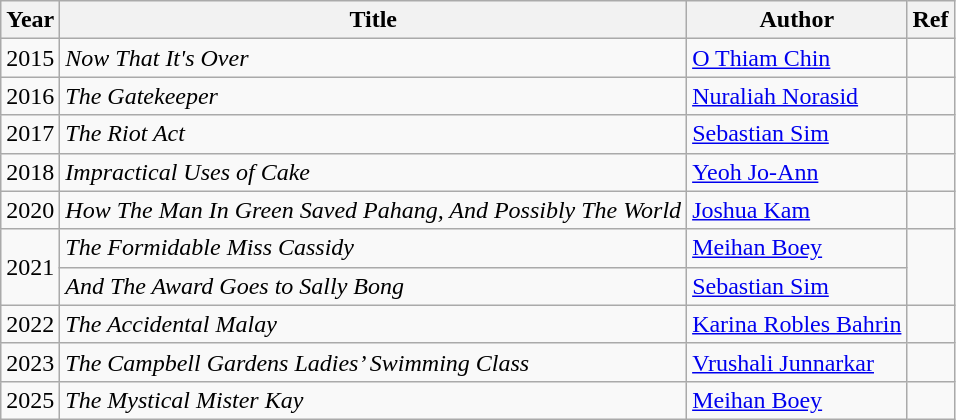<table class="wikitable">
<tr>
<th>Year</th>
<th>Title</th>
<th>Author</th>
<th>Ref</th>
</tr>
<tr>
<td>2015</td>
<td><em>Now That It's Over</em></td>
<td><a href='#'>O Thiam Chin</a></td>
<td></td>
</tr>
<tr>
<td>2016</td>
<td><em>The Gatekeeper</em></td>
<td><a href='#'>Nuraliah Norasid</a></td>
<td></td>
</tr>
<tr>
<td>2017</td>
<td><em>The Riot Act</em></td>
<td><a href='#'>Sebastian Sim</a></td>
<td></td>
</tr>
<tr>
<td>2018</td>
<td><em>Impractical Uses of Cake</em></td>
<td><a href='#'>Yeoh Jo-Ann</a></td>
<td></td>
</tr>
<tr>
<td>2020</td>
<td><em>How The Man In Green Saved Pahang, And Possibly The World</em></td>
<td><a href='#'>Joshua Kam</a></td>
<td></td>
</tr>
<tr>
<td rowspan="2">2021</td>
<td><em>The Formidable Miss Cassidy</em></td>
<td><a href='#'>Meihan Boey</a></td>
<td rowspan="2"></td>
</tr>
<tr>
<td><em>And The Award Goes to Sally Bong</em></td>
<td><a href='#'>Sebastian Sim</a></td>
</tr>
<tr>
<td>2022</td>
<td><em>The Accidental Malay</em></td>
<td><a href='#'>Karina Robles Bahrin</a></td>
<td></td>
</tr>
<tr>
<td>2023</td>
<td><em>The Campbell Gardens Ladies’ Swimming Class</em></td>
<td><a href='#'>Vrushali Junnarkar</a></td>
<td></td>
</tr>
<tr>
<td>2025</td>
<td><em>The Mystical Mister Kay</em></td>
<td><a href='#'>Meihan Boey</a></td>
<td></td>
</tr>
</table>
